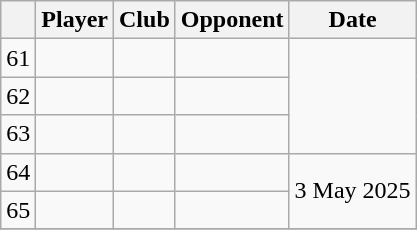<table class="wikitable" style="text-align:center">
<tr>
<th></th>
<th>Player</th>
<th>Club</th>
<th>Opponent</th>
<th>Date</th>
</tr>
<tr>
<td>61</td>
<td align="left"></td>
<td></td>
<td></td>
<td rowspan="3"></td>
</tr>
<tr>
<td>62</td>
<td align="left"></td>
<td></td>
<td></td>
</tr>
<tr>
<td>63</td>
<td align="left"></td>
<td></td>
<td></td>
</tr>
<tr>
<td>64</td>
<td align="left"></td>
<td></td>
<td></td>
<td rowspan="2">3 May 2025</td>
</tr>
<tr>
<td>65</td>
<td align="left"></td>
<td></td>
<td></td>
</tr>
<tr>
</tr>
</table>
